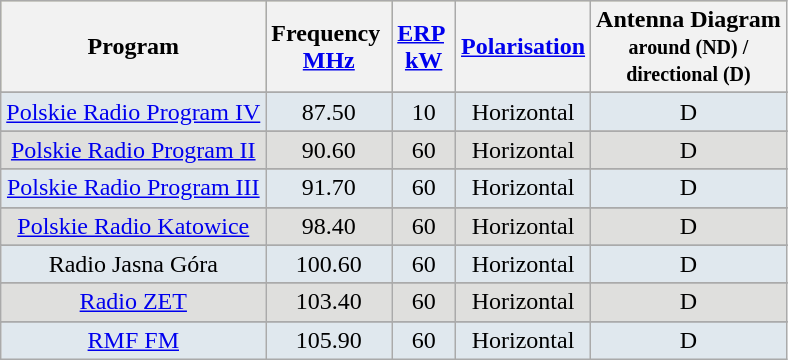<table class="wikitable"|width="100%":>
<tr style="background:#cccc99;">
<th>Program</th>
<th>Frequency <br><a href='#'>MHz</a></th>
<th><a href='#'>ERP</a> <br><a href='#'>kW</a></th>
<th><a href='#'>Polarisation</a></th>
<th>Antenna Diagram<br><small>around (ND) /<br>directional (D)</small></th>
</tr>
<tr align="center">
</tr>
<tr style="background:#E0E8EE;">
<td align="center"><a href='#'>Polskie Radio Program IV</a></td>
<td align="center">87.50</td>
<td align="center">10</td>
<td align="center">Horizontal</td>
<td align="center">D</td>
</tr>
<tr align="center">
</tr>
<tr style="background:#dfdfdd;">
<td align="center"><a href='#'>Polskie Radio Program II</a></td>
<td align="center">90.60</td>
<td align="center">60</td>
<td align="center">Horizontal</td>
<td align="center">D</td>
</tr>
<tr align="center">
</tr>
<tr style="background:#E0E8EE;">
<td align="center"><a href='#'>Polskie Radio Program III</a></td>
<td align="center">91.70</td>
<td align="center">60</td>
<td align="center">Horizontal</td>
<td align="center">D</td>
</tr>
<tr align="center">
</tr>
<tr style="background:#dfdfdd;">
<td align="center"><a href='#'>Polskie Radio Katowice</a></td>
<td align="center">98.40</td>
<td align="center">60</td>
<td align="center">Horizontal</td>
<td align="center">D</td>
</tr>
<tr align="center">
</tr>
<tr style="background:#E0E8EE;">
<td align="center">Radio Jasna Góra</td>
<td align="center">100.60</td>
<td align="center">60</td>
<td align="center">Horizontal</td>
<td align="center">D</td>
</tr>
<tr align="center">
</tr>
<tr style="background:#dfdfdd;">
<td align="center"><a href='#'>Radio ZET</a></td>
<td align="center">103.40</td>
<td align="center">60</td>
<td align="center">Horizontal</td>
<td align="center">D</td>
</tr>
<tr align="center">
</tr>
<tr style="background:#E0E8EE;">
<td align="center"><a href='#'>RMF FM</a></td>
<td align="center">105.90</td>
<td align="center">60</td>
<td align="center">Horizontal</td>
<td align="center">D</td>
</tr>
</table>
